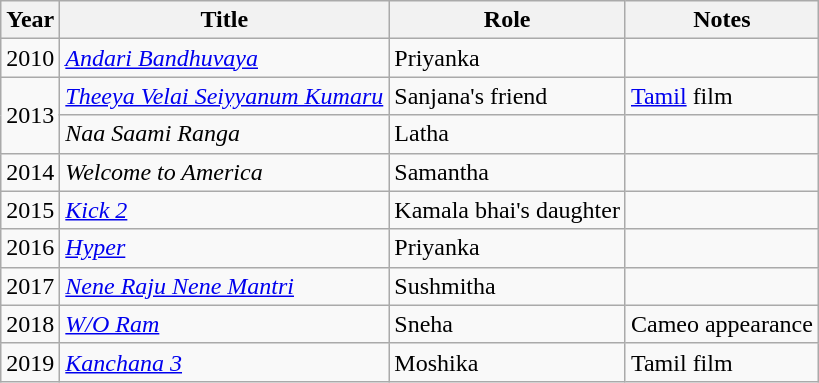<table class="wikitable sortable">
<tr>
<th>Year</th>
<th>Title</th>
<th>Role</th>
<th>Notes</th>
</tr>
<tr>
<td>2010</td>
<td><em><a href='#'>Andari Bandhuvaya</a></em></td>
<td>Priyanka</td>
<td></td>
</tr>
<tr>
<td rowspan="2">2013</td>
<td><em><a href='#'>Theeya Velai Seiyyanum Kumaru</a></em></td>
<td>Sanjana's friend</td>
<td><a href='#'>Tamil</a> film</td>
</tr>
<tr>
<td><em>Naa Saami Ranga</em></td>
<td>Latha</td>
<td></td>
</tr>
<tr>
<td>2014</td>
<td><em>Welcome to America</em></td>
<td>Samantha</td>
<td></td>
</tr>
<tr>
<td>2015</td>
<td><em><a href='#'>Kick 2</a></em></td>
<td>Kamala bhai's daughter</td>
<td></td>
</tr>
<tr>
<td>2016</td>
<td><em><a href='#'>Hyper</a></em></td>
<td>Priyanka</td>
<td></td>
</tr>
<tr>
<td>2017</td>
<td><em><a href='#'>Nene Raju Nene Mantri</a></em></td>
<td>Sushmitha</td>
<td></td>
</tr>
<tr>
<td>2018</td>
<td><em><a href='#'>W/O Ram</a></em></td>
<td>Sneha</td>
<td>Cameo appearance</td>
</tr>
<tr>
<td>2019</td>
<td><em><a href='#'>Kanchana 3</a></em></td>
<td>Moshika</td>
<td>Tamil film</td>
</tr>
</table>
